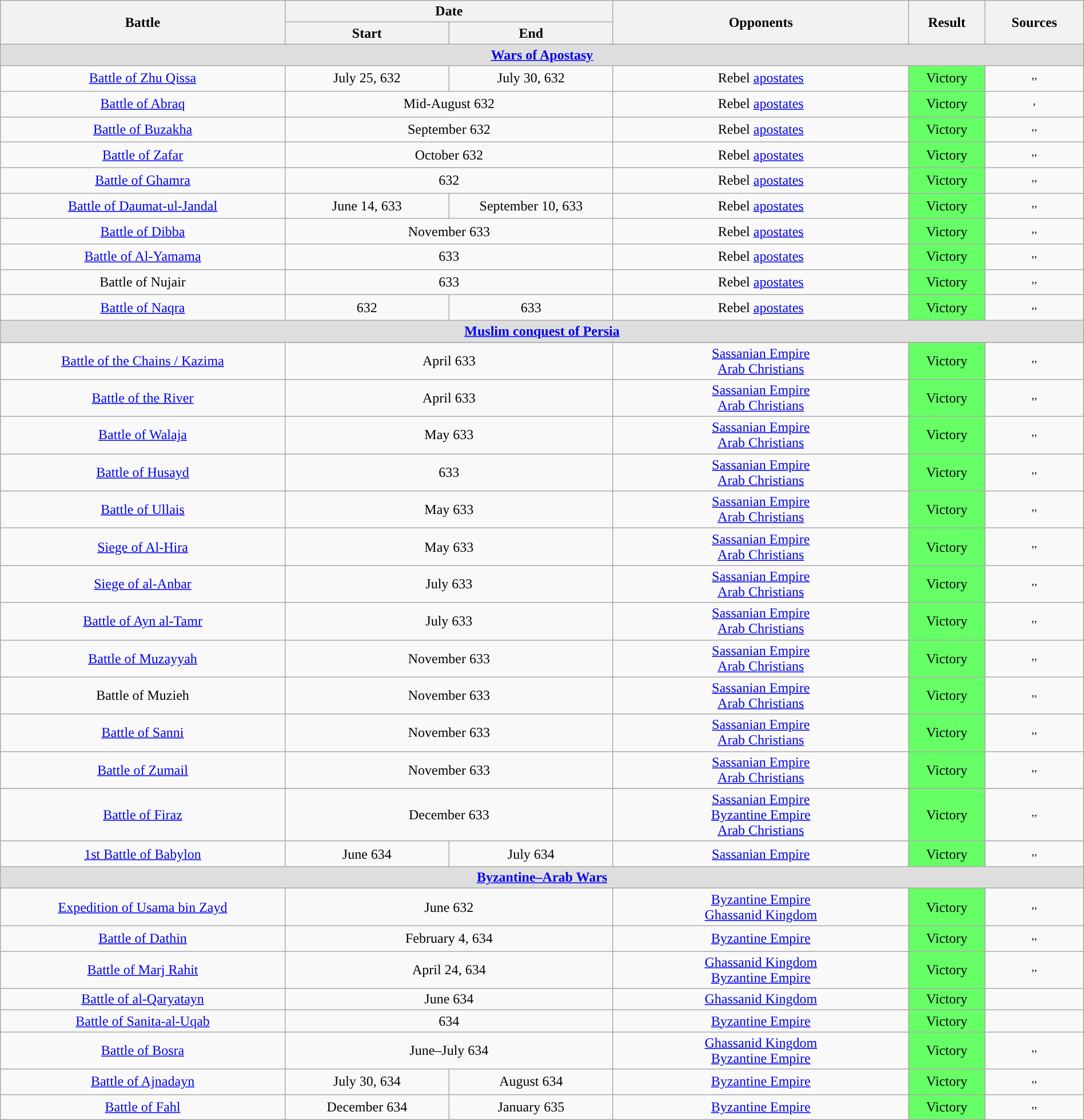<table width=100% class="wikitable">
<tr>
<th rowspan="2" width=26%>Battle</th>
<th colspan="2" width=30%>Date</th>
<th rowspan="2" width=27%>Opponents</th>
<th rowspan="2" width=7%>Result</th>
<th rowspan="2" width=9%>Sources</th>
</tr>
<tr>
<th width=15%>Start</th>
<th width=15%>End</th>
</tr>
<tr>
<td colspan="6" align="center" bgcolor="#DEDEDE"><strong><a href='#'>Wars of Apostasy</a></strong></td>
</tr>
<tr>
<td align="center"><a href='#'>Battle of Zhu Qissa</a></td>
<td align="center">July 25, 632</td>
<td align="center">July 30, 632</td>
<td align="center">Rebel <a href='#'>apostates</a></td>
<td align="center" style="background:#66FF66">Victory</td>
<td align="center"><sup>,</sup><sup>,</sup></td>
</tr>
<tr>
<td align="center"><a href='#'>Battle of Abraq</a></td>
<td colspan="2" align="center">Mid-August 632</td>
<td align="center">Rebel <a href='#'>apostates</a></td>
<td align="center" style="background:#66FF66">Victory</td>
<td align="center"><sup>,</sup></td>
</tr>
<tr>
<td align="center"><a href='#'>Battle of Buzakha</a></td>
<td colspan="2" align="center">September 632</td>
<td align="center">Rebel <a href='#'>apostates</a></td>
<td align="center" style="background:#66FF66">Victory</td>
<td align="center"><sup>,</sup><sup>,</sup></td>
</tr>
<tr>
<td align="center"><a href='#'>Battle of Zafar</a></td>
<td colspan="2" align="center">October 632</td>
<td align="center">Rebel <a href='#'>apostates</a></td>
<td align="center" style="background:#66FF66">Victory</td>
<td align="center"><sup>,</sup><sup>,</sup></td>
</tr>
<tr>
<td align="center"><a href='#'>Battle of Ghamra</a></td>
<td colspan="2" align="center">632</td>
<td align="center">Rebel <a href='#'>apostates</a></td>
<td align="center" style="background:#66FF66">Victory</td>
<td align="center"><sup>,</sup><sup>,</sup></td>
</tr>
<tr>
<td align="center"><a href='#'>Battle of Daumat-ul-Jandal</a></td>
<td align="center">June 14, 633</td>
<td align="center">September 10, 633</td>
<td align="center">Rebel <a href='#'>apostates</a></td>
<td align="center" style="background:#66FF66">Victory</td>
<td align="center"><sup>,</sup><sup>,</sup></td>
</tr>
<tr>
<td align="center"><a href='#'>Battle of Dibba</a></td>
<td colspan="2" align="center">November 633</td>
<td align="center">Rebel <a href='#'>apostates</a></td>
<td align="center" style="background:#66FF66">Victory</td>
<td align="center"><sup>,</sup><sup>,</sup></td>
</tr>
<tr>
<td align="center"><a href='#'>Battle of Al-Yamama</a></td>
<td colspan="2" align="center">633</td>
<td align="center">Rebel <a href='#'>apostates</a></td>
<td align="center" style="background:#66FF66">Victory</td>
<td align="center"><sup>,</sup><sup>,</sup></td>
</tr>
<tr>
<td align="center">Battle of Nujair</td>
<td colspan="2" align="center">633</td>
<td align="center">Rebel <a href='#'>apostates</a></td>
<td align="center" style="background:#66FF66">Victory</td>
<td align="center"><sup>,</sup><sup>,</sup></td>
</tr>
<tr>
<td align="center"><a href='#'>Battle of Naqra</a></td>
<td align="center">632</td>
<td align="center">633</td>
<td align="center">Rebel <a href='#'>apostates</a></td>
<td align="center" style="background:#66FF66">Victory</td>
<td align="center"><sup>,</sup><sup>,</sup></td>
</tr>
<tr>
<td colspan="6" align="center" bgcolor="#DEDEDE"><strong><a href='#'>Muslim conquest of Persia</a></strong></td>
</tr>
<tr>
</tr>
<tr>
<td align="center"><a href='#'>Battle of the Chains / Kazima</a></td>
<td colspan="2" align="center">April 633</td>
<td align="center"> <a href='#'>Sassanian Empire</a><br> <a href='#'>Arab Christians</a></td>
<td align="center" style="background:#66FF66">Victory</td>
<td align="center"><sup>,</sup><sup>,</sup></td>
</tr>
<tr>
<td align="center"><a href='#'>Battle of the River</a></td>
<td colspan="2" align="center">April 633</td>
<td align="center"> <a href='#'>Sassanian Empire</a><br> <a href='#'>Arab Christians</a></td>
<td align="center" style="background:#66FF66">Victory</td>
<td align="center"><sup>,</sup><sup>,</sup></td>
</tr>
<tr>
<td align="center"><a href='#'>Battle of Walaja</a></td>
<td colspan="2" align="center">May 633</td>
<td align="center"> <a href='#'>Sassanian Empire</a><br> <a href='#'>Arab Christians</a></td>
<td align="center" style="background:#66FF66">Victory</td>
<td align="center"><sup>,</sup><sup>,</sup></td>
</tr>
<tr>
<td align="center"><a href='#'>Battle of Husayd</a></td>
<td colspan="2" align="center">633</td>
<td align="center"> <a href='#'>Sassanian Empire</a><br> <a href='#'>Arab Christians</a></td>
<td align="center" style="background:#66FF66">Victory</td>
<td align="center"><sup>,</sup><sup>,</sup></td>
</tr>
<tr>
<td align="center"><a href='#'>Battle of Ullais</a></td>
<td colspan="2" align="center">May 633</td>
<td align="center"> <a href='#'>Sassanian Empire</a><br> <a href='#'>Arab Christians</a></td>
<td align="center" style="background:#66FF66">Victory</td>
<td align="center"><sup>,</sup><sup>,</sup></td>
</tr>
<tr>
<td align="center"><a href='#'>Siege of Al-Hira</a></td>
<td colspan="2" align="center">May 633</td>
<td align="center"> <a href='#'>Sassanian Empire</a><br> <a href='#'>Arab Christians</a></td>
<td align="center" style="background:#66FF66">Victory</td>
<td align="center"><sup>,</sup><sup>,</sup></td>
</tr>
<tr>
<td align="center"><a href='#'>Siege of al-Anbar</a></td>
<td colspan="2" align="center">July 633</td>
<td align="center"> <a href='#'>Sassanian Empire</a><br> <a href='#'>Arab Christians</a></td>
<td align="center" style="background:#66FF66">Victory</td>
<td align="center"><sup>,</sup><sup>,</sup></td>
</tr>
<tr>
<td align="center"><a href='#'>Battle of Ayn al-Tamr</a></td>
<td colspan="2" align="center">July 633</td>
<td align="center"> <a href='#'>Sassanian Empire</a><br> <a href='#'>Arab Christians</a></td>
<td align="center" style="background:#66FF66">Victory</td>
<td align="center"><sup>,</sup><sup>,</sup></td>
</tr>
<tr>
<td align="center"><a href='#'>Battle of Muzayyah</a></td>
<td colspan="2" align="center">November 633</td>
<td align="center"> <a href='#'>Sassanian Empire</a><br> <a href='#'>Arab Christians</a></td>
<td align="center" style="background:#66FF66">Victory</td>
<td align="center"><sup>,</sup><sup>,</sup></td>
</tr>
<tr>
<td align="center">Battle of Muzieh</td>
<td colspan="2" align="center">November 633</td>
<td align="center"> <a href='#'>Sassanian Empire</a><br> <a href='#'>Arab Christians</a></td>
<td align="center" style="background:#66FF66">Victory</td>
<td align="center"><sup>,</sup><sup>,</sup></td>
</tr>
<tr>
<td align="center"><a href='#'>Battle of Sanni</a></td>
<td colspan="2" align="center">November 633</td>
<td align="center"> <a href='#'>Sassanian Empire</a><br> <a href='#'>Arab Christians</a></td>
<td align="center" style="background:#66FF66">Victory</td>
<td align="center"><sup>,</sup><sup>,</sup></td>
</tr>
<tr>
<td align="center"><a href='#'>Battle of Zumail</a></td>
<td colspan="2" align="center">November 633</td>
<td align="center"> <a href='#'>Sassanian Empire</a><br> <a href='#'>Arab Christians</a></td>
<td align="center" style="background:#66FF66">Victory</td>
<td align="center"><sup>,</sup><sup>,</sup></td>
</tr>
<tr>
</tr>
<tr>
<td align="center"><a href='#'>Battle of Firaz</a></td>
<td colspan="2" align="center">December 633</td>
<td align="center"> <a href='#'>Sassanian Empire</a><br> <a href='#'>Byzantine Empire</a><br> <a href='#'>Arab Christians</a></td>
<td align="center" style="background:#66FF66">Victory</td>
<td align="center"><sup>,</sup><sup>,</sup></td>
</tr>
<tr>
<td align="center"><a href='#'>1st Battle of Babylon</a></td>
<td align="center">June 634</td>
<td align="center">July 634</td>
<td align="center"> <a href='#'>Sassanian Empire</a></td>
<td align="center" style="background:#66FF66">Victory</td>
<td align="center"><sup>,</sup><sup>,</sup></td>
</tr>
<tr>
<td colspan="6" align="center" bgcolor="#DEDEDE"><strong><a href='#'>Byzantine–Arab Wars</a></strong></td>
</tr>
<tr>
<td align="center"><a href='#'>Expedition of Usama bin Zayd</a></td>
<td colspan="2" align="center">June 632</td>
<td align="center"> <a href='#'>Byzantine Empire</a> <br> <a href='#'>Ghassanid Kingdom</a></td>
<td align="center" style="background:#66FF66">Victory</td>
<td align="center"><sup>,</sup><sup>,</sup></td>
</tr>
<tr>
<td align="center"><a href='#'>Battle of Dathin</a></td>
<td colspan="2" align="center">February 4, 634</td>
<td align="center"> <a href='#'>Byzantine Empire</a></td>
<td align="center" style="background:#66FF66">Victory</td>
<td align="center"><sup>,</sup><sup>,</sup></td>
</tr>
<tr>
<td align="center"><a href='#'>Battle of Marj Rahit</a></td>
<td colspan="2" align="center">April 24, 634</td>
<td align="center"> <a href='#'>Ghassanid Kingdom</a><br> <a href='#'>Byzantine Empire</a></td>
<td align="center" style="background:#66FF66">Victory</td>
<td align="center"><sup>,</sup><sup>,</sup></td>
</tr>
<tr>
<td align="center"><a href='#'>Battle of al-Qaryatayn</a></td>
<td colspan="2" align="center">June 634</td>
<td align="center"> <a href='#'>Ghassanid Kingdom</a><br></td>
<td align="center" style="background:#66FF66">Victory</td>
<td align="center"></td>
</tr>
<tr>
<td align="center"><a href='#'>Battle of Sanita-al-Uqab</a></td>
<td colspan="2" align="center">634</td>
<td align="center"> <a href='#'>Byzantine Empire</a><br></td>
<td align="center" style="background:#66FF66">Victory</td>
<td align="center"></td>
</tr>
<tr>
<td align="center"><a href='#'>Battle of Bosra</a></td>
<td colspan="2" align="center">June–July 634</td>
<td align="center"> <a href='#'>Ghassanid Kingdom</a><br> <a href='#'>Byzantine Empire</a></td>
<td align="center" style="background:#66FF66">Victory</td>
<td align="center"><sup>,</sup><sup>,</sup></td>
</tr>
<tr>
<td align="center"><a href='#'>Battle of Ajnadayn</a></td>
<td align="center">July 30, 634</td>
<td align="center">August 634</td>
<td align="center"> <a href='#'>Byzantine Empire</a></td>
<td align="center" style="background:#66FF66">Victory</td>
<td align="center"><sup>,</sup><sup>,</sup></td>
</tr>
<tr>
<td align="center"><a href='#'>Battle of Fahl</a></td>
<td align="center">December 634</td>
<td align="center">January 635</td>
<td align="center"> <a href='#'>Byzantine Empire</a></td>
<td align="center" style="background:#66FF66">Victory</td>
<td align="center"><sup>,</sup><sup>,</sup></td>
</tr>
</table>
